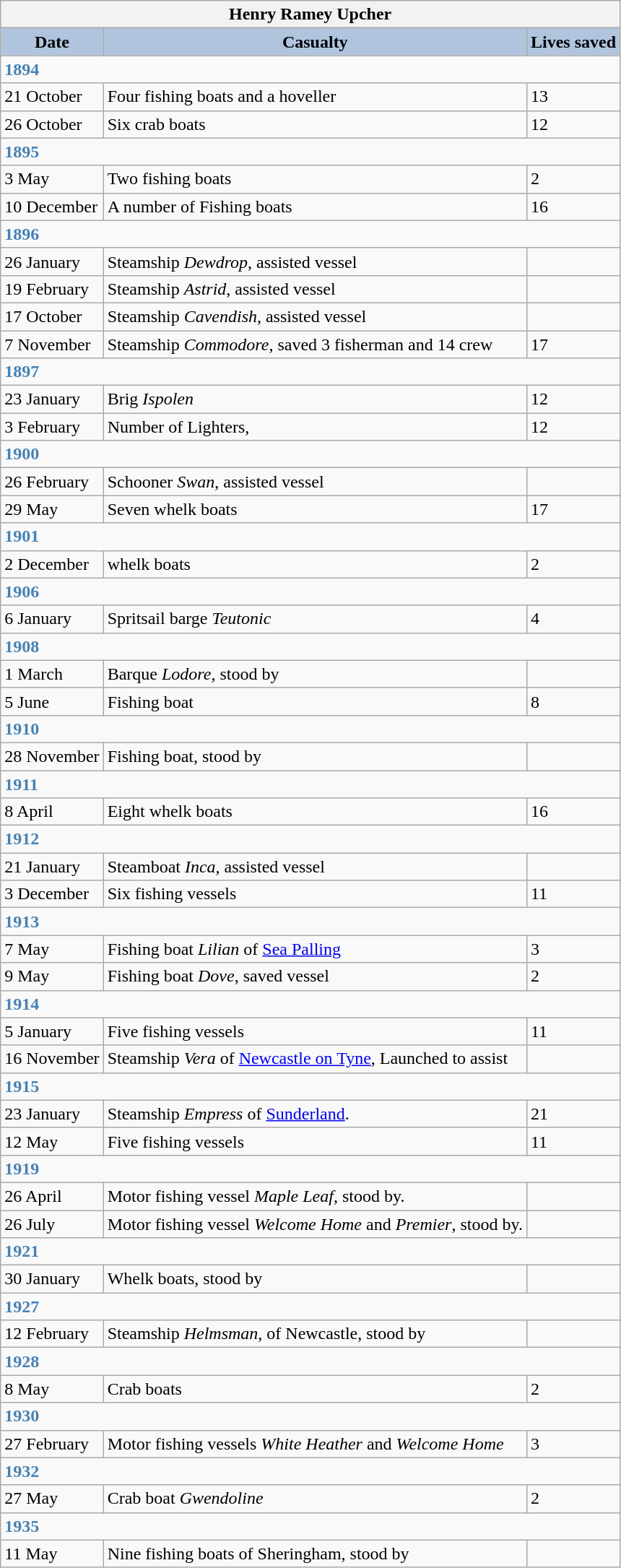<table class="wikitable">
<tr>
<th colspan="3">Henry Ramey Upcher</th>
</tr>
<tr>
<th style="text-align: center; background: LightSteelBlue">Date</th>
<th style="text-align: center; background: LightSteelBlue">Casualty</th>
<th style="text-align: center; background: LightSteelBlue">Lives saved</th>
</tr>
<tr>
<td colspan="3" style="color:steelblue"><strong>1894</strong></td>
</tr>
<tr>
<td>21 October</td>
<td>Four fishing boats and a hoveller</td>
<td>13</td>
</tr>
<tr>
<td>26 October</td>
<td>Six crab boats</td>
<td>12</td>
</tr>
<tr>
<td colspan="3" style="color:steelblue"><strong>1895</strong></td>
</tr>
<tr>
<td>3 May</td>
<td>Two fishing boats</td>
<td>2</td>
</tr>
<tr>
<td>10 December</td>
<td>A number of Fishing boats</td>
<td>16</td>
</tr>
<tr>
<td colspan="3" style="color:steelblue"><strong>1896</strong></td>
</tr>
<tr>
<td>26 January</td>
<td>Steamship <em>Dewdrop</em>, assisted vessel</td>
<td></td>
</tr>
<tr>
<td>19 February</td>
<td>Steamship <em>Astrid</em>, assisted vessel</td>
<td></td>
</tr>
<tr>
<td>17 October</td>
<td>Steamship <em>Cavendish</em>, assisted vessel</td>
<td></td>
</tr>
<tr>
<td>7 November</td>
<td>Steamship <em>Commodore</em>, saved 3 fisherman and 14 crew</td>
<td>17</td>
</tr>
<tr>
<td colspan="3" style="color:steelblue"><strong>1897</strong></td>
</tr>
<tr>
<td>23 January</td>
<td>Brig <em>Ispolen</em></td>
<td>12</td>
</tr>
<tr>
<td>3 February</td>
<td>Number of Lighters,</td>
<td>12</td>
</tr>
<tr>
<td colspan="3" style="color:steelblue"><strong>1900</strong></td>
</tr>
<tr>
<td>26 February</td>
<td>Schooner <em>Swan</em>, assisted vessel</td>
<td></td>
</tr>
<tr>
<td>29 May</td>
<td>Seven whelk boats</td>
<td>17</td>
</tr>
<tr>
<td colspan="3" style="color:steelblue"><strong>1901</strong></td>
</tr>
<tr>
<td>2 December</td>
<td>whelk boats</td>
<td>2</td>
</tr>
<tr>
<td colspan="3" style="color:steelblue"><strong>1906</strong></td>
</tr>
<tr>
<td>6 January</td>
<td>Spritsail barge <em>Teutonic</em></td>
<td>4</td>
</tr>
<tr>
<td colspan="3" style="color:steelblue"><strong>1908</strong></td>
</tr>
<tr>
<td>1 March</td>
<td>Barque <em>Lodore</em>, stood by</td>
<td></td>
</tr>
<tr>
<td>5 June</td>
<td>Fishing boat</td>
<td>8</td>
</tr>
<tr>
<td colspan="3" style="color:steelblue"><strong>1910</strong></td>
</tr>
<tr>
<td>28 November</td>
<td>Fishing boat, stood by</td>
<td></td>
</tr>
<tr>
<td colspan="3" style="color:steelblue"><strong>1911</strong></td>
</tr>
<tr>
<td>8 April</td>
<td>Eight whelk boats</td>
<td>16</td>
</tr>
<tr>
<td colspan="3" style="color:steelblue"><strong>1912</strong></td>
</tr>
<tr>
<td>21 January</td>
<td>Steamboat <em>Inca</em>, assisted vessel</td>
<td></td>
</tr>
<tr>
<td>3 December</td>
<td>Six fishing vessels</td>
<td>11</td>
</tr>
<tr>
<td colspan="3" style="color:steelblue"><strong>1913</strong></td>
</tr>
<tr>
<td>7 May</td>
<td>Fishing boat <em>Lilian</em> of <a href='#'>Sea Palling</a></td>
<td>3</td>
</tr>
<tr>
<td>9 May</td>
<td>Fishing boat <em>Dove</em>, saved vessel</td>
<td>2</td>
</tr>
<tr>
<td colspan="3" style="color:steelblue"><strong>1914</strong></td>
</tr>
<tr>
<td>5 January</td>
<td>Five fishing vessels</td>
<td>11</td>
</tr>
<tr>
<td>16 November</td>
<td>Steamship <em>Vera</em> of <a href='#'>Newcastle on Tyne</a>, Launched to assist</td>
<td></td>
</tr>
<tr>
<td colspan="3" style="color:steelblue"><strong>1915</strong></td>
</tr>
<tr>
<td>23 January</td>
<td>Steamship <em>Empress</em> of <a href='#'>Sunderland</a>.</td>
<td>21</td>
</tr>
<tr>
<td>12 May</td>
<td>Five fishing vessels</td>
<td>11</td>
</tr>
<tr>
<td colspan="3" style="color:steelblue"><strong>1919</strong></td>
</tr>
<tr>
<td>26 April</td>
<td>Motor fishing vessel <em>Maple Leaf</em>, stood by.</td>
<td></td>
</tr>
<tr>
<td>26 July</td>
<td>Motor fishing vessel <em>Welcome Home</em> and <em>Premier</em>, stood by.</td>
<td></td>
</tr>
<tr>
<td colspan="3" style="color:steelblue"><strong>1921</strong></td>
</tr>
<tr>
<td>30 January</td>
<td>Whelk boats, stood by</td>
<td></td>
</tr>
<tr>
<td colspan="3" style="color:steelblue"><strong>1927</strong></td>
</tr>
<tr>
<td>12 February</td>
<td>Steamship <em>Helmsman</em>, of Newcastle, stood by</td>
<td></td>
</tr>
<tr>
<td colspan="3" style="color:steelblue"><strong>1928</strong></td>
</tr>
<tr>
<td>8 May</td>
<td>Crab boats</td>
<td>2</td>
</tr>
<tr>
<td colspan="3" style="color:steelblue"><strong>1930</strong></td>
</tr>
<tr>
<td>27 February</td>
<td>Motor fishing vessels <em>White Heather</em> and <em>Welcome Home</em></td>
<td>3</td>
</tr>
<tr>
<td colspan="3" style="color:steelblue"><strong>1932</strong></td>
</tr>
<tr>
<td>27 May</td>
<td>Crab boat <em>Gwendoline</em></td>
<td>2</td>
</tr>
<tr>
<td colspan="3" style="color:steelblue"><strong>1935</strong></td>
</tr>
<tr>
<td>11 May</td>
<td>Nine fishing boats of Sheringham, stood by</td>
<td></td>
</tr>
</table>
